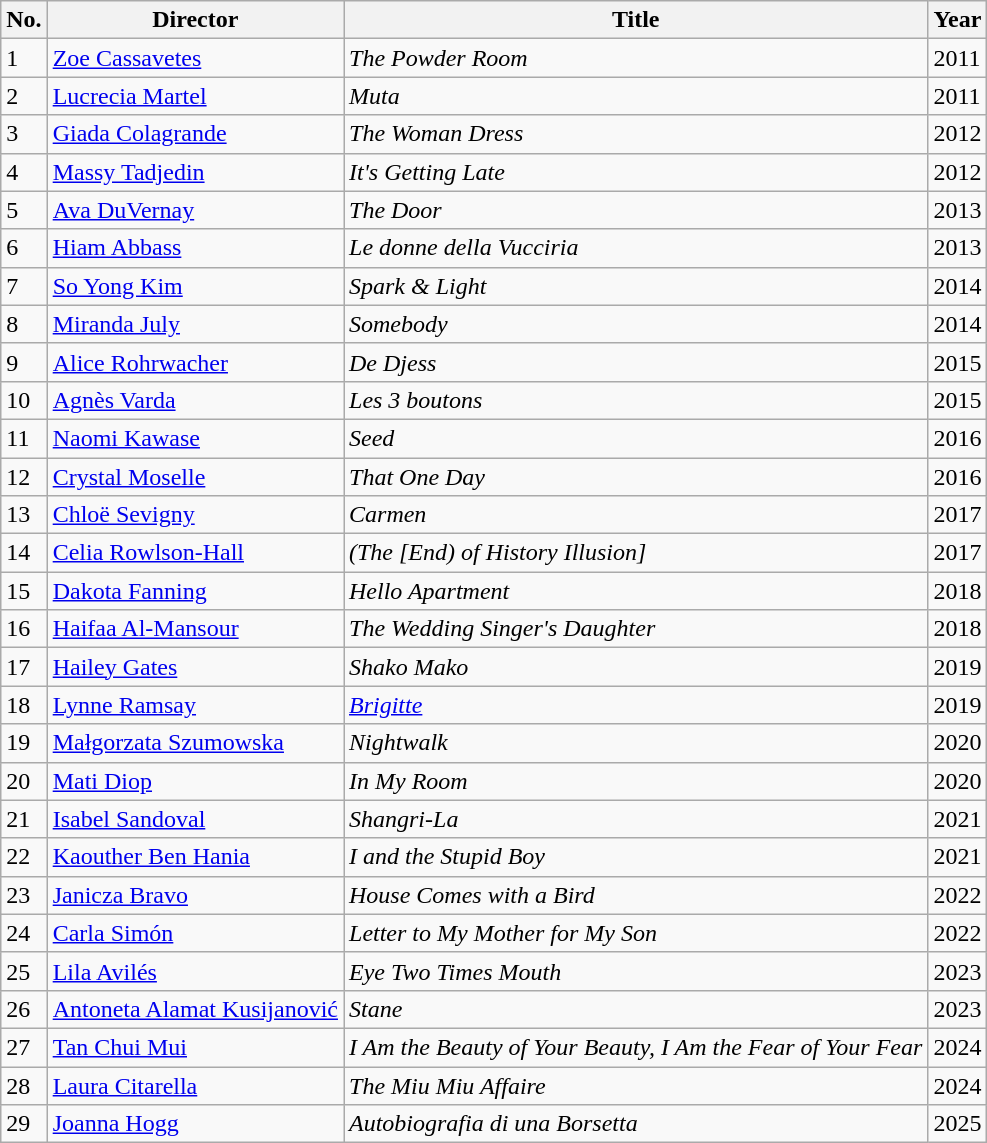<table class="wikitable">
<tr>
<th>No.</th>
<th>Director</th>
<th>Title</th>
<th>Year</th>
</tr>
<tr>
<td>1</td>
<td><a href='#'>Zoe Cassavetes</a></td>
<td><em>The Powder Room</em></td>
<td>2011</td>
</tr>
<tr>
<td>2</td>
<td><a href='#'>Lucrecia Martel</a></td>
<td><em>Muta</em></td>
<td>2011</td>
</tr>
<tr>
<td>3</td>
<td><a href='#'>Giada Colagrande</a></td>
<td><em>The Woman Dress</em></td>
<td>2012</td>
</tr>
<tr>
<td>4</td>
<td><a href='#'>Massy Tadjedin</a></td>
<td><em>It's Getting Late</em></td>
<td>2012</td>
</tr>
<tr>
<td>5</td>
<td><a href='#'>Ava DuVernay</a></td>
<td><em>The Door</em></td>
<td>2013</td>
</tr>
<tr>
<td>6</td>
<td><a href='#'>Hiam Abbass</a></td>
<td><em>Le donne della Vucciria</em></td>
<td>2013</td>
</tr>
<tr>
<td>7</td>
<td><a href='#'>So Yong Kim</a></td>
<td><em>Spark & Light</em></td>
<td>2014</td>
</tr>
<tr>
<td>8</td>
<td><a href='#'>Miranda July</a></td>
<td><em>Somebody</em></td>
<td>2014</td>
</tr>
<tr>
<td>9</td>
<td><a href='#'>Alice Rohrwacher</a></td>
<td><em>De Djess</em></td>
<td>2015</td>
</tr>
<tr>
<td>10</td>
<td><a href='#'>Agnès Varda</a></td>
<td><em>Les 3 boutons</em></td>
<td>2015</td>
</tr>
<tr>
<td>11</td>
<td><a href='#'>Naomi Kawase</a></td>
<td><em>Seed</em></td>
<td>2016</td>
</tr>
<tr>
<td>12</td>
<td><a href='#'>Crystal Moselle</a></td>
<td><em>That One Day</em></td>
<td>2016</td>
</tr>
<tr>
<td>13</td>
<td><a href='#'>Chloë Sevigny</a></td>
<td><em>Carmen</em></td>
<td>2017</td>
</tr>
<tr>
<td>14</td>
<td><a href='#'>Celia Rowlson-Hall</a></td>
<td><em>(The [End) of History Illusion]</em></td>
<td>2017</td>
</tr>
<tr>
<td>15</td>
<td><a href='#'>Dakota Fanning</a></td>
<td><em>Hello Apartment</em></td>
<td>2018</td>
</tr>
<tr>
<td>16</td>
<td><a href='#'>Haifaa Al-Mansour</a></td>
<td><em>The Wedding Singer's Daughter</em></td>
<td>2018</td>
</tr>
<tr>
<td>17</td>
<td><a href='#'>Hailey Gates</a></td>
<td><em>Shako Mako</em></td>
<td>2019</td>
</tr>
<tr>
<td>18</td>
<td><a href='#'>Lynne Ramsay</a></td>
<td><em><a href='#'>Brigitte</a></em></td>
<td>2019</td>
</tr>
<tr>
<td>19</td>
<td><a href='#'>Małgorzata Szumowska</a></td>
<td><em>Nightwalk</em></td>
<td>2020</td>
</tr>
<tr>
<td>20</td>
<td><a href='#'>Mati Diop</a></td>
<td><em>In My Room</em></td>
<td>2020</td>
</tr>
<tr>
<td>21</td>
<td><a href='#'>Isabel Sandoval</a></td>
<td><em>Shangri-La</em></td>
<td>2021</td>
</tr>
<tr>
<td>22</td>
<td><a href='#'>Kaouther Ben Hania</a></td>
<td><em>I and the Stupid Boy</em></td>
<td>2021</td>
</tr>
<tr>
<td>23</td>
<td><a href='#'>Janicza Bravo</a></td>
<td><em>House Comes with a Bird</em></td>
<td>2022</td>
</tr>
<tr>
<td>24</td>
<td><a href='#'>Carla Simón</a></td>
<td><em>Letter to My Mother for My Son</em></td>
<td>2022</td>
</tr>
<tr>
<td>25</td>
<td><a href='#'>Lila Avilés</a></td>
<td><em>Eye Two Times Mouth</em></td>
<td>2023</td>
</tr>
<tr>
<td>26</td>
<td><a href='#'>Antoneta Alamat Kusijanović</a></td>
<td><em>Stane</em></td>
<td>2023</td>
</tr>
<tr>
<td>27</td>
<td><a href='#'>Tan Chui Mui</a></td>
<td><em>I Am the Beauty of Your Beauty, I Am the Fear of Your Fear</em></td>
<td>2024</td>
</tr>
<tr>
<td>28</td>
<td><a href='#'>Laura Citarella</a></td>
<td><em>The Miu Miu Affaire</em></td>
<td>2024</td>
</tr>
<tr>
<td>29</td>
<td><a href='#'>Joanna Hogg</a></td>
<td><em>Autobiografia di una Borsetta</em></td>
<td>2025</td>
</tr>
</table>
